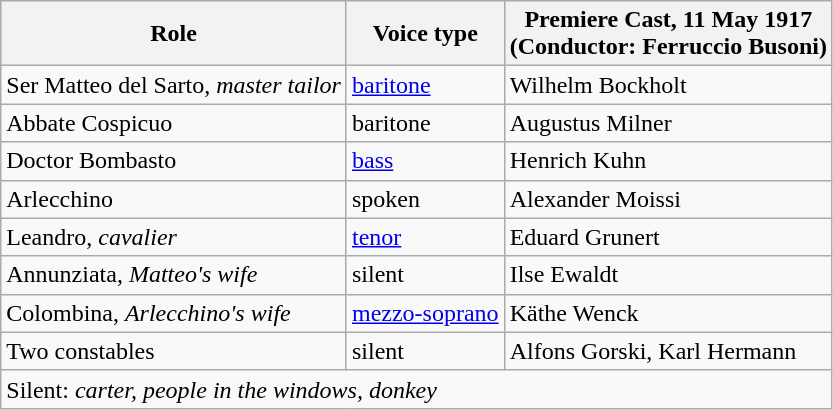<table class="wikitable">
<tr>
<th>Role</th>
<th>Voice type</th>
<th>Premiere Cast, 11 May 1917<br>(Conductor: Ferruccio Busoni)</th>
</tr>
<tr>
<td>Ser Matteo del Sarto, <em>master tailor</em></td>
<td><a href='#'>baritone</a></td>
<td>Wilhelm Bockholt</td>
</tr>
<tr>
<td>Abbate Cospicuo</td>
<td>baritone</td>
<td>Augustus Milner</td>
</tr>
<tr>
<td>Doctor Bombasto</td>
<td><a href='#'>bass</a></td>
<td>Henrich Kuhn</td>
</tr>
<tr>
<td>Arlecchino</td>
<td>spoken</td>
<td>Alexander Moissi</td>
</tr>
<tr>
<td>Leandro, <em>cavalier</em></td>
<td><a href='#'>tenor</a></td>
<td>Eduard Grunert</td>
</tr>
<tr>
<td>Annunziata, <em>Matteo's wife</em></td>
<td>silent</td>
<td>Ilse Ewaldt</td>
</tr>
<tr>
<td>Colombina, <em>Arlecchino's wife</em></td>
<td><a href='#'>mezzo-soprano</a></td>
<td>Käthe Wenck</td>
</tr>
<tr>
<td>Two constables</td>
<td>silent</td>
<td>Alfons Gorski, Karl Hermann</td>
</tr>
<tr>
<td colspan="3">Silent: <em>carter, people in the windows, donkey</em></td>
</tr>
</table>
